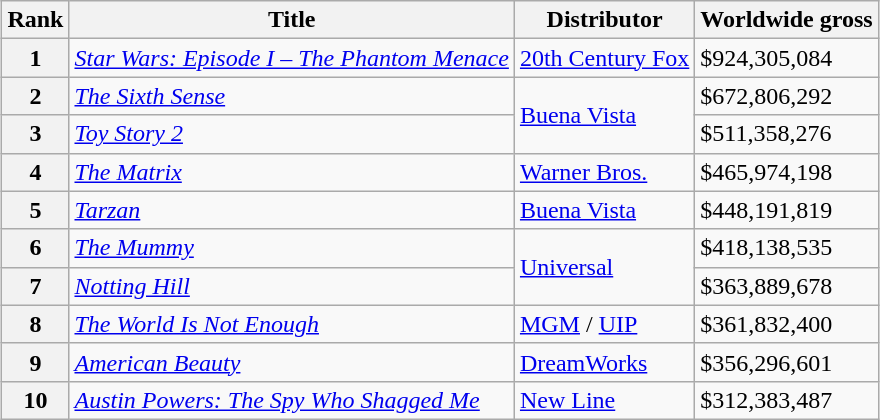<table class="wikitable sortable" style="margin:auto; margin:auto;">
<tr>
<th>Rank</th>
<th>Title</th>
<th>Distributor</th>
<th>Worldwide gross</th>
</tr>
<tr>
<th style="text-align:center;">1</th>
<td><em><a href='#'>Star Wars: Episode I – The Phantom Menace</a></em></td>
<td><a href='#'>20th Century Fox</a></td>
<td>$924,305,084</td>
</tr>
<tr>
<th style="text-align:center;">2</th>
<td><em><a href='#'>The Sixth Sense</a></em></td>
<td rowspan=2><a href='#'>Buena Vista</a></td>
<td>$672,806,292</td>
</tr>
<tr>
<th style="text-align:center;">3</th>
<td><em><a href='#'>Toy Story 2</a></em></td>
<td>$511,358,276</td>
</tr>
<tr>
<th style="text-align:center;">4</th>
<td><em><a href='#'>The Matrix</a></em></td>
<td><a href='#'>Warner Bros.</a></td>
<td>$465,974,198</td>
</tr>
<tr>
<th style="text-align:center;">5</th>
<td><em><a href='#'>Tarzan</a></em></td>
<td><a href='#'>Buena Vista</a></td>
<td>$448,191,819</td>
</tr>
<tr>
<th style="text-align:center;">6</th>
<td><em><a href='#'>The Mummy</a></em></td>
<td rowspan=2><a href='#'>Universal</a></td>
<td>$418,138,535</td>
</tr>
<tr>
<th style="text-align:center;">7</th>
<td><em><a href='#'>Notting Hill</a></em></td>
<td>$363,889,678</td>
</tr>
<tr>
<th style="text-align:center;">8</th>
<td><em><a href='#'>The World Is Not Enough</a></em></td>
<td><a href='#'>MGM</a> / <a href='#'>UIP</a></td>
<td>$361,832,400</td>
</tr>
<tr>
<th style="text-align:center;">9</th>
<td><em><a href='#'>American Beauty</a></em></td>
<td><a href='#'>DreamWorks</a></td>
<td>$356,296,601</td>
</tr>
<tr>
<th style="text-align:center;">10</th>
<td><em><a href='#'>Austin Powers: The Spy Who Shagged Me</a></em></td>
<td><a href='#'>New Line</a></td>
<td>$312,383,487</td>
</tr>
</table>
